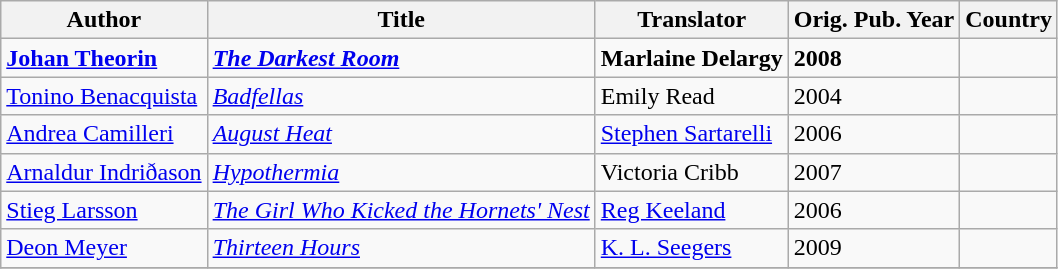<table class="wikitable">
<tr>
<th>Author</th>
<th>Title</th>
<th>Translator</th>
<th>Orig. Pub. Year</th>
<th>Country</th>
</tr>
<tr>
<td><strong><a href='#'>Johan Theorin</a></strong></td>
<td><strong><em><a href='#'>The Darkest Room</a></em></strong></td>
<td><strong>Marlaine Delargy</strong></td>
<td><strong>2008</strong></td>
<td></td>
</tr>
<tr>
<td><a href='#'>Tonino Benacquista</a></td>
<td><em><a href='#'>Badfellas</a></em></td>
<td>Emily Read</td>
<td>2004</td>
<td></td>
</tr>
<tr>
<td><a href='#'>Andrea Camilleri</a></td>
<td><em><a href='#'>August Heat</a></em></td>
<td><a href='#'>Stephen Sartarelli</a></td>
<td>2006</td>
<td></td>
</tr>
<tr>
<td><a href='#'>Arnaldur Indriðason</a></td>
<td><em><a href='#'>Hypothermia</a></em></td>
<td>Victoria Cribb</td>
<td>2007</td>
<td></td>
</tr>
<tr>
<td><a href='#'>Stieg Larsson</a></td>
<td><em><a href='#'>The Girl Who Kicked the Hornets' Nest</a></em></td>
<td><a href='#'>Reg Keeland</a></td>
<td>2006</td>
<td></td>
</tr>
<tr>
<td><a href='#'>Deon Meyer</a></td>
<td><em><a href='#'>Thirteen Hours</a></em></td>
<td><a href='#'>K. L. Seegers</a></td>
<td>2009</td>
<td></td>
</tr>
<tr>
</tr>
</table>
